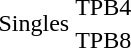<table>
<tr>
<td rowspan="2">Singles</td>
<td>TPB4</td>
<td></td>
<td></td>
<td></td>
</tr>
<tr>
<td>TPB8</td>
<td></td>
<td></td>
<td></td>
</tr>
</table>
